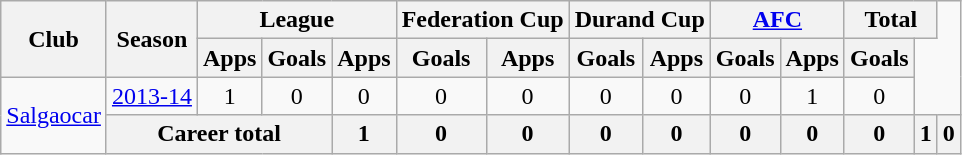<table class="wikitable" style="text-align: center;">
<tr>
<th rowspan="2">Club</th>
<th rowspan="2">Season</th>
<th colspan="3">League</th>
<th colspan="2">Federation Cup</th>
<th colspan="2">Durand Cup</th>
<th colspan="2"><a href='#'>AFC</a></th>
<th colspan="2">Total</th>
</tr>
<tr>
<th>Apps</th>
<th>Goals</th>
<th>Apps</th>
<th>Goals</th>
<th>Apps</th>
<th>Goals</th>
<th>Apps</th>
<th>Goals</th>
<th>Apps</th>
<th>Goals</th>
</tr>
<tr>
<td rowspan="2"><a href='#'>Salgaocar</a></td>
<td><a href='#'>2013-14</a></td>
<td>1</td>
<td>0</td>
<td>0</td>
<td>0</td>
<td>0</td>
<td>0</td>
<td>0</td>
<td>0</td>
<td>1</td>
<td>0</td>
</tr>
<tr>
<th colspan="3">Career total</th>
<th>1</th>
<th>0</th>
<th>0</th>
<th>0</th>
<th>0</th>
<th>0</th>
<th>0</th>
<th>0</th>
<th>1</th>
<th>0</th>
</tr>
</table>
